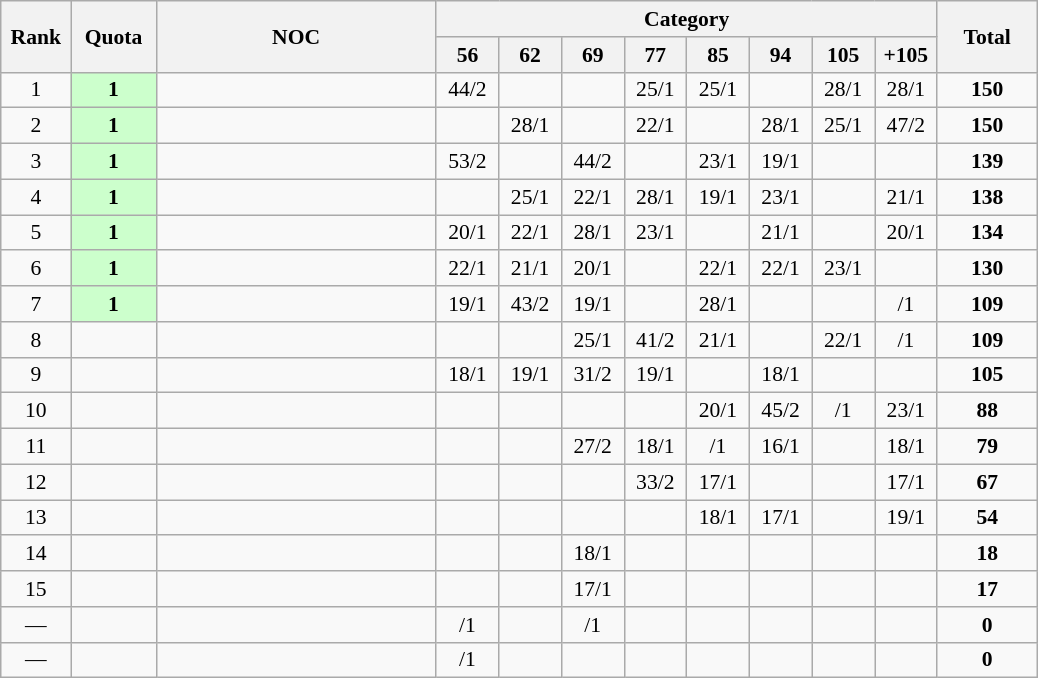<table class="wikitable" style="text-align:center; font-size:90%">
<tr>
<th rowspan=2 width=40>Rank</th>
<th rowspan=2 width=50>Quota</th>
<th rowspan=2 width=180>NOC</th>
<th colspan=8>Category</th>
<th rowspan=2 width=60>Total</th>
</tr>
<tr>
<th width=35>56</th>
<th width=35>62</th>
<th width=35>69</th>
<th width=35>77</th>
<th width=35>85</th>
<th width=35>94</th>
<th width=35>105</th>
<th width=35>+105</th>
</tr>
<tr>
<td>1</td>
<td bgcolor=#ccffcc><strong>1</strong></td>
<td align=left></td>
<td>44/2</td>
<td></td>
<td></td>
<td>25/1</td>
<td>25/1</td>
<td></td>
<td>28/1</td>
<td>28/1</td>
<td><strong>150</strong></td>
</tr>
<tr>
<td>2</td>
<td bgcolor=#ccffcc><strong>1</strong></td>
<td align=left></td>
<td></td>
<td>28/1</td>
<td></td>
<td>22/1</td>
<td></td>
<td>28/1</td>
<td>25/1</td>
<td>47/2</td>
<td><strong>150</strong></td>
</tr>
<tr>
<td>3</td>
<td bgcolor=#ccffcc><strong>1</strong></td>
<td align=left></td>
<td>53/2</td>
<td></td>
<td>44/2</td>
<td></td>
<td>23/1</td>
<td>19/1</td>
<td></td>
<td></td>
<td><strong>139</strong></td>
</tr>
<tr>
<td>4</td>
<td bgcolor=#ccffcc><strong>1</strong></td>
<td align=left></td>
<td></td>
<td>25/1</td>
<td>22/1</td>
<td>28/1</td>
<td>19/1</td>
<td>23/1</td>
<td></td>
<td>21/1</td>
<td><strong>138</strong></td>
</tr>
<tr>
<td>5</td>
<td bgcolor=#ccffcc><strong>1</strong></td>
<td align=left></td>
<td>20/1</td>
<td>22/1</td>
<td>28/1</td>
<td>23/1</td>
<td></td>
<td>21/1</td>
<td></td>
<td>20/1</td>
<td><strong>134</strong></td>
</tr>
<tr>
<td>6</td>
<td bgcolor=#ccffcc><strong>1</strong></td>
<td align=left></td>
<td>22/1</td>
<td>21/1</td>
<td>20/1</td>
<td></td>
<td>22/1</td>
<td>22/1</td>
<td>23/1</td>
<td></td>
<td><strong>130</strong></td>
</tr>
<tr>
<td>7</td>
<td bgcolor=#ccffcc><strong>1</strong></td>
<td align=left></td>
<td>19/1</td>
<td>43/2</td>
<td>19/1</td>
<td></td>
<td>28/1</td>
<td></td>
<td></td>
<td>/1</td>
<td><strong>109</strong></td>
</tr>
<tr>
<td>8</td>
<td></td>
<td align=left></td>
<td></td>
<td></td>
<td>25/1</td>
<td>41/2</td>
<td>21/1</td>
<td></td>
<td>22/1</td>
<td>/1</td>
<td><strong>109</strong></td>
</tr>
<tr>
<td>9</td>
<td></td>
<td align=left></td>
<td>18/1</td>
<td>19/1</td>
<td>31/2</td>
<td>19/1</td>
<td></td>
<td>18/1</td>
<td></td>
<td></td>
<td><strong>105</strong></td>
</tr>
<tr>
<td>10</td>
<td></td>
<td align=left></td>
<td></td>
<td></td>
<td></td>
<td></td>
<td>20/1</td>
<td>45/2</td>
<td>/1</td>
<td>23/1</td>
<td><strong>88</strong></td>
</tr>
<tr>
<td>11</td>
<td></td>
<td align=left></td>
<td></td>
<td></td>
<td>27/2</td>
<td>18/1</td>
<td>/1</td>
<td>16/1</td>
<td></td>
<td>18/1</td>
<td><strong>79</strong></td>
</tr>
<tr>
<td>12</td>
<td></td>
<td align=left></td>
<td></td>
<td></td>
<td></td>
<td>33/2</td>
<td>17/1</td>
<td></td>
<td></td>
<td>17/1</td>
<td><strong>67</strong></td>
</tr>
<tr>
<td>13</td>
<td></td>
<td align=left></td>
<td></td>
<td></td>
<td></td>
<td></td>
<td>18/1</td>
<td>17/1</td>
<td></td>
<td>19/1</td>
<td><strong>54</strong></td>
</tr>
<tr>
<td>14</td>
<td></td>
<td align=left></td>
<td></td>
<td></td>
<td>18/1</td>
<td></td>
<td></td>
<td></td>
<td></td>
<td></td>
<td><strong>18</strong></td>
</tr>
<tr>
<td>15</td>
<td></td>
<td align=left></td>
<td></td>
<td></td>
<td>17/1</td>
<td></td>
<td></td>
<td></td>
<td></td>
<td></td>
<td><strong>17</strong></td>
</tr>
<tr>
<td>—</td>
<td></td>
<td align=left></td>
<td>/1</td>
<td></td>
<td>/1</td>
<td></td>
<td></td>
<td></td>
<td></td>
<td></td>
<td><strong>0</strong></td>
</tr>
<tr>
<td>—</td>
<td></td>
<td align=left></td>
<td>/1</td>
<td></td>
<td></td>
<td></td>
<td></td>
<td></td>
<td></td>
<td></td>
<td><strong>0</strong></td>
</tr>
</table>
